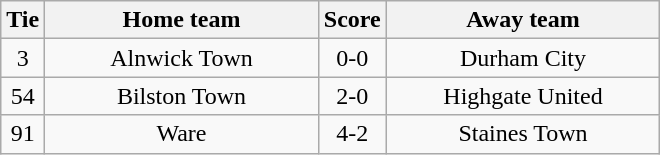<table class="wikitable" style="text-align:center;">
<tr>
<th width=20>Tie</th>
<th width=175>Home team</th>
<th width=20>Score</th>
<th width=175>Away team</th>
</tr>
<tr>
<td>3</td>
<td>Alnwick Town</td>
<td>0-0</td>
<td>Durham City</td>
</tr>
<tr>
<td>54</td>
<td>Bilston Town</td>
<td>2-0</td>
<td>Highgate United</td>
</tr>
<tr>
<td>91</td>
<td>Ware</td>
<td>4-2</td>
<td>Staines Town</td>
</tr>
</table>
